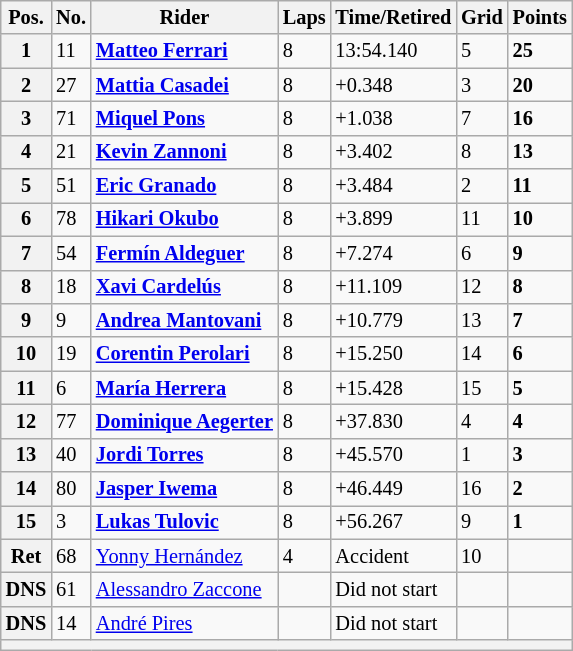<table class="wikitable" style="font-size: 85%;">
<tr>
<th>Pos.</th>
<th>No.</th>
<th>Rider</th>
<th>Laps</th>
<th>Time/Retired</th>
<th>Grid</th>
<th>Points</th>
</tr>
<tr>
<th>1</th>
<td>11</td>
<td> <strong><a href='#'>Matteo Ferrari</a></strong></td>
<td>8</td>
<td>13:54.140</td>
<td>5</td>
<td><strong>25</strong></td>
</tr>
<tr>
<th>2</th>
<td>27</td>
<td> <strong><a href='#'>Mattia Casadei</a></strong></td>
<td>8</td>
<td>+0.348</td>
<td>3</td>
<td><strong>20</strong></td>
</tr>
<tr>
<th>3</th>
<td>71</td>
<td> <strong><a href='#'>Miquel Pons</a></strong></td>
<td>8</td>
<td>+1.038</td>
<td>7</td>
<td><strong>16</strong></td>
</tr>
<tr>
<th>4</th>
<td>21</td>
<td> <strong><a href='#'>Kevin Zannoni</a></strong></td>
<td>8</td>
<td>+3.402</td>
<td>8</td>
<td><strong>13</strong></td>
</tr>
<tr>
<th>5</th>
<td>51</td>
<td> <strong><a href='#'>Eric Granado</a></strong></td>
<td>8</td>
<td>+3.484</td>
<td>2</td>
<td><strong>11</strong></td>
</tr>
<tr>
<th>6</th>
<td>78</td>
<td> <strong><a href='#'>Hikari Okubo</a></strong></td>
<td>8</td>
<td>+3.899</td>
<td>11</td>
<td><strong>10</strong></td>
</tr>
<tr>
<th>7</th>
<td>54</td>
<td> <strong><a href='#'>Fermín Aldeguer</a></strong></td>
<td>8</td>
<td>+7.274</td>
<td>6</td>
<td><strong>9</strong></td>
</tr>
<tr>
<th>8</th>
<td>18</td>
<td> <strong><a href='#'>Xavi Cardelús</a></strong></td>
<td>8</td>
<td>+11.109</td>
<td>12</td>
<td><strong>8</strong></td>
</tr>
<tr>
<th>9</th>
<td>9</td>
<td> <strong><a href='#'>Andrea Mantovani</a></strong></td>
<td>8</td>
<td>+10.779</td>
<td>13</td>
<td><strong>7</strong></td>
</tr>
<tr>
<th>10</th>
<td>19</td>
<td> <strong><a href='#'>Corentin Perolari</a></strong></td>
<td>8</td>
<td>+15.250</td>
<td>14</td>
<td><strong>6</strong></td>
</tr>
<tr>
<th>11</th>
<td>6</td>
<td> <strong><a href='#'>María Herrera</a></strong></td>
<td>8</td>
<td>+15.428</td>
<td>15</td>
<td><strong>5</strong></td>
</tr>
<tr>
<th>12</th>
<td>77</td>
<td> <strong><a href='#'>Dominique Aegerter</a></strong></td>
<td>8</td>
<td>+37.830</td>
<td>4</td>
<td><strong>4</strong></td>
</tr>
<tr>
<th>13</th>
<td>40</td>
<td> <strong><a href='#'>Jordi Torres</a></strong></td>
<td>8</td>
<td>+45.570</td>
<td>1</td>
<td><strong>3</strong></td>
</tr>
<tr>
<th>14</th>
<td>80</td>
<td> <strong><a href='#'>Jasper Iwema</a></strong></td>
<td>8</td>
<td>+46.449</td>
<td>16</td>
<td><strong>2</strong></td>
</tr>
<tr>
<th>15</th>
<td>3</td>
<td> <strong><a href='#'>Lukas Tulovic</a></strong></td>
<td>8</td>
<td>+56.267</td>
<td>9</td>
<td><strong>1</strong></td>
</tr>
<tr>
<th>Ret</th>
<td>68</td>
<td> <a href='#'>Yonny Hernández</a></td>
<td>4</td>
<td>Accident</td>
<td>10</td>
<td></td>
</tr>
<tr>
<th>DNS</th>
<td>61</td>
<td> <a href='#'>Alessandro Zaccone</a></td>
<td></td>
<td>Did not start</td>
<td></td>
<td></td>
</tr>
<tr>
<th>DNS</th>
<td>14</td>
<td> <a href='#'>André Pires</a></td>
<td></td>
<td>Did not start</td>
<td></td>
<td></td>
</tr>
<tr>
<th colspan=7></th>
</tr>
</table>
